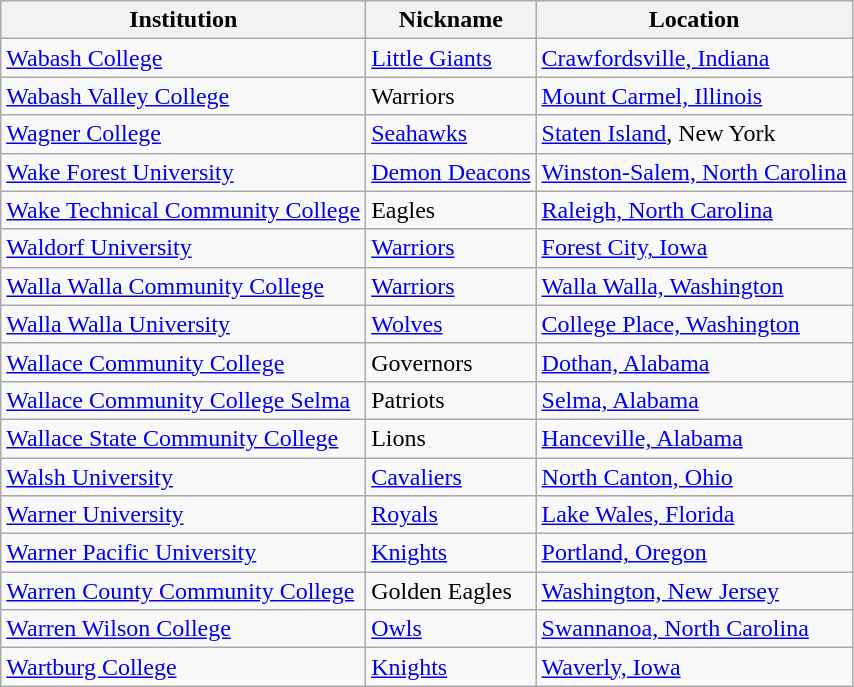<table class="wikitable">
<tr>
<th>Institution</th>
<th>Nickname</th>
<th>Location</th>
</tr>
<tr>
<td><a href='#'>Wabash College</a></td>
<td><a href='#'>Little Giants</a></td>
<td><a href='#'>Crawfordsville, Indiana</a></td>
</tr>
<tr>
<td><a href='#'>Wabash Valley College</a></td>
<td>Warriors</td>
<td><a href='#'>Mount Carmel, Illinois</a></td>
</tr>
<tr>
<td><a href='#'>Wagner College</a></td>
<td><a href='#'>Seahawks</a></td>
<td><a href='#'>Staten Island</a>, New York</td>
</tr>
<tr>
<td><a href='#'>Wake Forest University</a></td>
<td><a href='#'>Demon Deacons</a></td>
<td><a href='#'>Winston-Salem, North Carolina</a></td>
</tr>
<tr>
<td><a href='#'>Wake Technical Community College</a></td>
<td>Eagles</td>
<td><a href='#'>Raleigh, North Carolina</a></td>
</tr>
<tr>
<td><a href='#'>Waldorf University</a></td>
<td><a href='#'>Warriors</a></td>
<td><a href='#'>Forest City, Iowa</a></td>
</tr>
<tr>
<td><a href='#'>Walla Walla Community College</a></td>
<td><a href='#'>Warriors</a></td>
<td><a href='#'>Walla Walla, Washington</a></td>
</tr>
<tr>
<td><a href='#'>Walla Walla University</a></td>
<td><a href='#'>Wolves</a></td>
<td><a href='#'>College Place, Washington</a></td>
</tr>
<tr>
<td><a href='#'>Wallace Community College</a></td>
<td>Governors</td>
<td><a href='#'>Dothan, Alabama</a></td>
</tr>
<tr>
<td><a href='#'>Wallace Community College Selma</a></td>
<td>Patriots</td>
<td><a href='#'>Selma, Alabama</a></td>
</tr>
<tr>
<td><a href='#'>Wallace State Community College</a></td>
<td>Lions</td>
<td><a href='#'>Hanceville, Alabama</a></td>
</tr>
<tr>
<td><a href='#'>Walsh University</a></td>
<td><a href='#'>Cavaliers</a></td>
<td><a href='#'>North Canton, Ohio</a></td>
</tr>
<tr>
<td><a href='#'>Warner University</a></td>
<td><a href='#'>Royals</a></td>
<td><a href='#'>Lake Wales, Florida</a></td>
</tr>
<tr>
<td><a href='#'>Warner Pacific University</a></td>
<td><a href='#'>Knights</a></td>
<td><a href='#'>Portland, Oregon</a></td>
</tr>
<tr>
<td><a href='#'>Warren County Community College</a></td>
<td>Golden Eagles</td>
<td><a href='#'>Washington, New Jersey</a></td>
</tr>
<tr>
<td><a href='#'>Warren Wilson College</a></td>
<td><a href='#'>Owls</a></td>
<td><a href='#'>Swannanoa, North Carolina</a></td>
</tr>
<tr>
<td><a href='#'>Wartburg College</a></td>
<td><a href='#'>Knights</a></td>
<td><a href='#'>Waverly, Iowa</a></td>
</tr>
</table>
